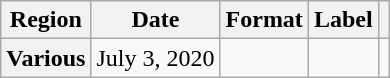<table class="wikitable plainrowheaders">
<tr>
<th scope="col">Region</th>
<th scope="col">Date</th>
<th scope="col">Format</th>
<th scope="col">Label</th>
<th scope="col"></th>
</tr>
<tr>
<th scope="row" rowspan="2">Various</th>
<td>July 3, 2020</td>
<td></td>
<td rowspan="2"></td>
<td align="center"></td>
</tr>
</table>
